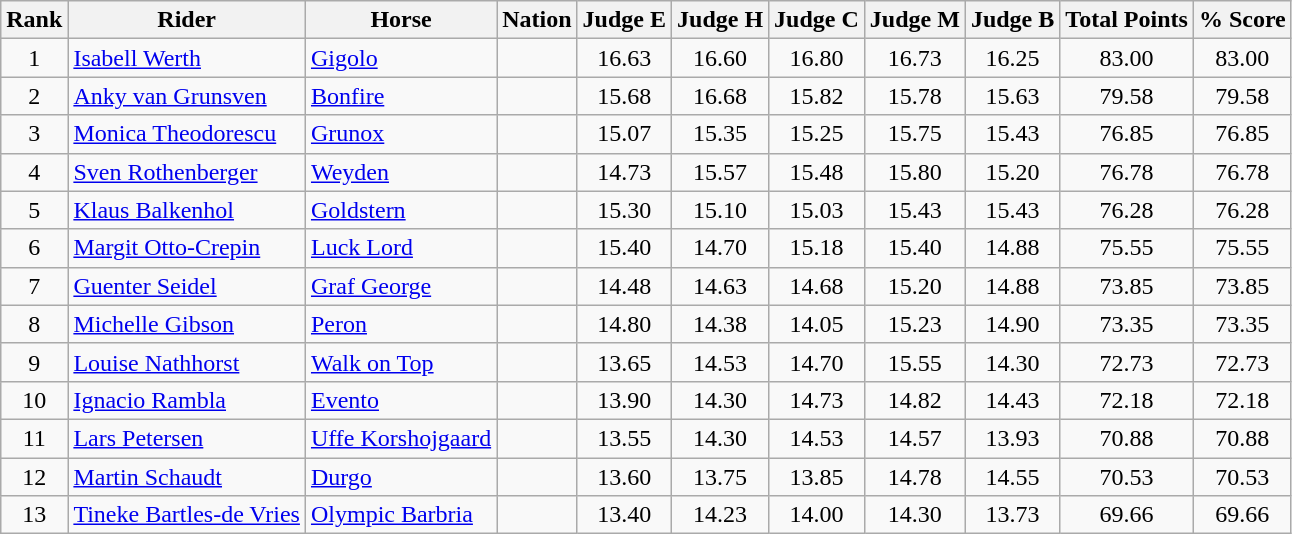<table class="wikitable" style="text-align:center">
<tr>
<th>Rank</th>
<th>Rider</th>
<th>Horse</th>
<th>Nation</th>
<th>Judge E</th>
<th>Judge H</th>
<th>Judge C</th>
<th>Judge M</th>
<th>Judge B</th>
<th>Total Points</th>
<th>% Score</th>
</tr>
<tr>
<td>1</td>
<td align=left><a href='#'>Isabell Werth</a></td>
<td align=left><a href='#'>Gigolo</a></td>
<td align=left></td>
<td>16.63</td>
<td>16.60</td>
<td>16.80</td>
<td>16.73</td>
<td>16.25</td>
<td>83.00</td>
<td>83.00</td>
</tr>
<tr>
<td>2</td>
<td align=left><a href='#'>Anky van Grunsven</a></td>
<td align=left><a href='#'>Bonfire</a></td>
<td align=left></td>
<td>15.68</td>
<td>16.68</td>
<td>15.82</td>
<td>15.78</td>
<td>15.63</td>
<td>79.58</td>
<td>79.58</td>
</tr>
<tr>
<td>3</td>
<td align=left><a href='#'>Monica Theodorescu</a></td>
<td align=left><a href='#'>Grunox</a></td>
<td align=left></td>
<td>15.07</td>
<td>15.35</td>
<td>15.25</td>
<td>15.75</td>
<td>15.43</td>
<td>76.85</td>
<td>76.85</td>
</tr>
<tr>
<td>4</td>
<td align=left><a href='#'>Sven Rothenberger</a></td>
<td align=left><a href='#'>Weyden</a></td>
<td align=left></td>
<td>14.73</td>
<td>15.57</td>
<td>15.48</td>
<td>15.80</td>
<td>15.20</td>
<td>76.78</td>
<td>76.78</td>
</tr>
<tr>
<td>5</td>
<td align=left><a href='#'>Klaus Balkenhol</a></td>
<td align=left><a href='#'>Goldstern</a></td>
<td align=left></td>
<td>15.30</td>
<td>15.10</td>
<td>15.03</td>
<td>15.43</td>
<td>15.43</td>
<td>76.28</td>
<td>76.28</td>
</tr>
<tr>
<td>6</td>
<td align=left><a href='#'>Margit Otto-Crepin</a></td>
<td align=left><a href='#'>Luck Lord</a></td>
<td align=left></td>
<td>15.40</td>
<td>14.70</td>
<td>15.18</td>
<td>15.40</td>
<td>14.88</td>
<td>75.55</td>
<td>75.55</td>
</tr>
<tr>
<td>7</td>
<td align=left><a href='#'>Guenter Seidel</a></td>
<td align=left><a href='#'>Graf George</a></td>
<td align=left></td>
<td>14.48</td>
<td>14.63</td>
<td>14.68</td>
<td>15.20</td>
<td>14.88</td>
<td>73.85</td>
<td>73.85</td>
</tr>
<tr>
<td>8</td>
<td align=left><a href='#'>Michelle Gibson</a></td>
<td align=left><a href='#'>Peron</a></td>
<td align=left></td>
<td>14.80</td>
<td>14.38</td>
<td>14.05</td>
<td>15.23</td>
<td>14.90</td>
<td>73.35</td>
<td>73.35</td>
</tr>
<tr>
<td>9</td>
<td align=left><a href='#'>Louise Nathhorst</a></td>
<td align=left><a href='#'>Walk on Top</a></td>
<td align=left></td>
<td>13.65</td>
<td>14.53</td>
<td>14.70</td>
<td>15.55</td>
<td>14.30</td>
<td>72.73</td>
<td>72.73</td>
</tr>
<tr>
<td>10</td>
<td align=left><a href='#'>Ignacio Rambla</a></td>
<td align=left><a href='#'>Evento</a></td>
<td align=left></td>
<td>13.90</td>
<td>14.30</td>
<td>14.73</td>
<td>14.82</td>
<td>14.43</td>
<td>72.18</td>
<td>72.18</td>
</tr>
<tr>
<td>11</td>
<td align=left><a href='#'>Lars Petersen</a></td>
<td align=left><a href='#'>Uffe Korshojgaard</a></td>
<td align=left></td>
<td>13.55</td>
<td>14.30</td>
<td>14.53</td>
<td>14.57</td>
<td>13.93</td>
<td>70.88</td>
<td>70.88</td>
</tr>
<tr>
<td>12</td>
<td align=left><a href='#'>Martin Schaudt</a></td>
<td align=left><a href='#'>Durgo</a></td>
<td align=left></td>
<td>13.60</td>
<td>13.75</td>
<td>13.85</td>
<td>14.78</td>
<td>14.55</td>
<td>70.53</td>
<td>70.53</td>
</tr>
<tr>
<td>13</td>
<td align=left><a href='#'>Tineke Bartles-de Vries</a></td>
<td align=left><a href='#'>Olympic Barbria</a></td>
<td align=left></td>
<td>13.40</td>
<td>14.23</td>
<td>14.00</td>
<td>14.30</td>
<td>13.73</td>
<td>69.66</td>
<td>69.66</td>
</tr>
</table>
